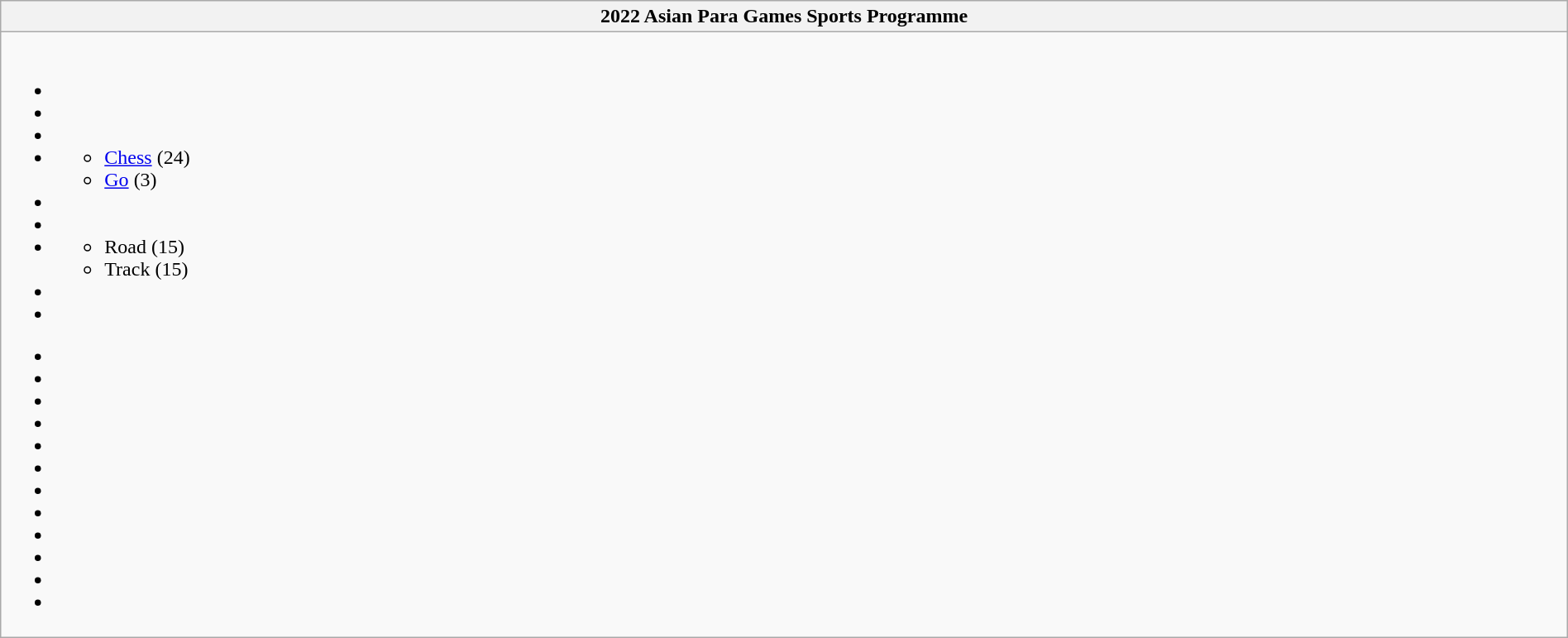<table class="wikitable" width=100%>
<tr>
<th>2022 Asian Para Games Sports Programme</th>
</tr>
<tr>
<td><br>

<ul><li> </li><li> </li><li> </li><li> <ul><li><a href='#'>Chess</a> (24)</li><li><a href='#'>Go</a> (3)</li></ul></li><li> </li><li> </li><li><ul><li> Road (15)</li><li> Track (15)</li></ul></li><li> </li><li> </li></ul><ul><li> </li><li> </li><li></li><li> </li><li> </li><li> </li><li> </li><li> </li><li> </li><li> </li><li> </li><li> </li></ul></td>
</tr>
</table>
